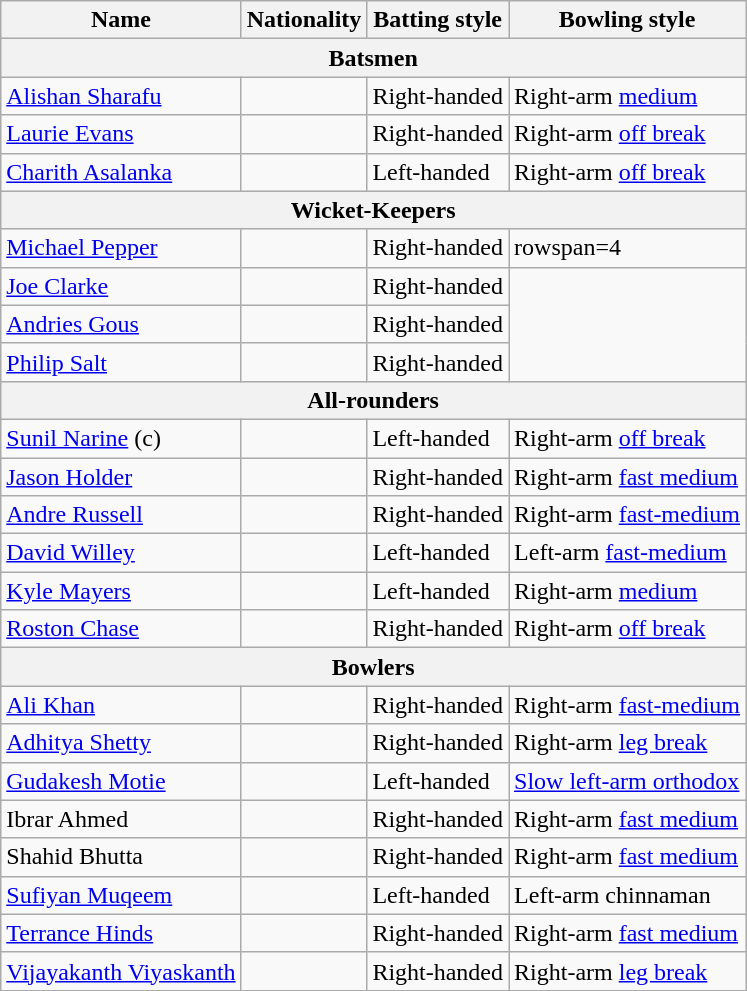<table class="wikitable">
<tr>
<th>Name</th>
<th>Nationality</th>
<th>Batting style</th>
<th>Bowling style</th>
</tr>
<tr>
<th colspan="4">Batsmen</th>
</tr>
<tr>
<td><a href='#'>Alishan Sharafu</a></td>
<td></td>
<td>Right-handed</td>
<td>Right-arm <a href='#'>medium</a></td>
</tr>
<tr>
<td><a href='#'>Laurie Evans</a></td>
<td></td>
<td>Right-handed</td>
<td>Right-arm <a href='#'>off break</a></td>
</tr>
<tr>
<td><a href='#'>Charith Asalanka</a></td>
<td></td>
<td>Left-handed</td>
<td>Right-arm <a href='#'>off break</a></td>
</tr>
<tr>
<th colspan="4">Wicket-Keepers</th>
</tr>
<tr>
<td><a href='#'>Michael Pepper</a></td>
<td></td>
<td>Right-handed</td>
<td>rowspan=4 </td>
</tr>
<tr>
<td><a href='#'>Joe Clarke</a></td>
<td></td>
<td>Right-handed</td>
</tr>
<tr>
<td><a href='#'>Andries Gous</a></td>
<td></td>
<td>Right-handed</td>
</tr>
<tr>
<td><a href='#'>Philip Salt</a></td>
<td></td>
<td>Right-handed</td>
</tr>
<tr>
<th colspan="4">All-rounders</th>
</tr>
<tr>
<td><a href='#'>Sunil Narine</a> (c)</td>
<td></td>
<td>Left-handed</td>
<td>Right-arm <a href='#'>off break</a></td>
</tr>
<tr>
<td><a href='#'>Jason Holder</a></td>
<td></td>
<td>Right-handed</td>
<td>Right-arm <a href='#'>fast medium</a></td>
</tr>
<tr>
<td><a href='#'>Andre Russell</a></td>
<td></td>
<td>Right-handed</td>
<td>Right-arm <a href='#'>fast-medium</a></td>
</tr>
<tr>
<td><a href='#'>David Willey</a></td>
<td></td>
<td>Left-handed</td>
<td>Left-arm <a href='#'>fast-medium</a></td>
</tr>
<tr>
<td><a href='#'>Kyle Mayers</a></td>
<td></td>
<td>Left-handed</td>
<td>Right-arm <a href='#'>medium</a></td>
</tr>
<tr>
<td><a href='#'>Roston Chase</a></td>
<td></td>
<td>Right-handed</td>
<td>Right-arm <a href='#'>off break</a></td>
</tr>
<tr>
<th colspan="4">Bowlers</th>
</tr>
<tr>
<td><a href='#'>Ali Khan</a></td>
<td></td>
<td>Right-handed</td>
<td>Right-arm <a href='#'>fast-medium</a></td>
</tr>
<tr>
<td><a href='#'>Adhitya Shetty</a></td>
<td></td>
<td>Right-handed</td>
<td>Right-arm <a href='#'>leg break</a></td>
</tr>
<tr>
<td><a href='#'>Gudakesh Motie</a></td>
<td></td>
<td>Left-handed</td>
<td><a href='#'>Slow left-arm orthodox</a></td>
</tr>
<tr>
<td>Ibrar Ahmed</td>
<td></td>
<td>Right-handed</td>
<td>Right-arm <a href='#'>fast medium</a></td>
</tr>
<tr>
<td>Shahid Bhutta</td>
<td></td>
<td>Right-handed</td>
<td>Right-arm <a href='#'>fast medium</a></td>
</tr>
<tr>
<td><a href='#'>Sufiyan Muqeem</a></td>
<td></td>
<td>Left-handed</td>
<td>Left-arm chinnaman</td>
</tr>
<tr>
<td><a href='#'>Terrance Hinds</a></td>
<td></td>
<td>Right-handed</td>
<td>Right-arm <a href='#'>fast medium</a></td>
</tr>
<tr>
<td><a href='#'>Vijayakanth Viyaskanth</a></td>
<td></td>
<td>Right-handed</td>
<td>Right-arm <a href='#'>leg break</a></td>
</tr>
</table>
